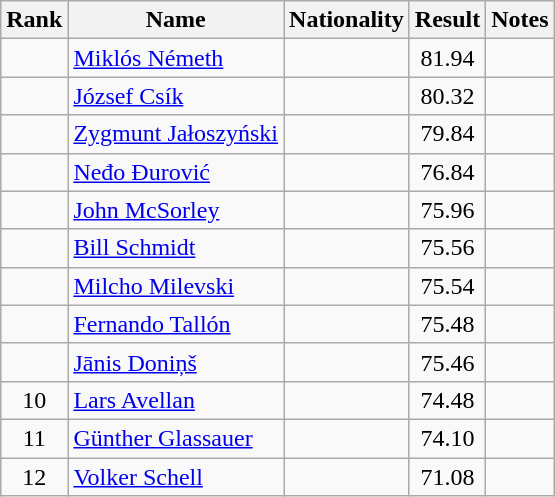<table class="wikitable sortable" style="text-align:center">
<tr>
<th>Rank</th>
<th>Name</th>
<th>Nationality</th>
<th>Result</th>
<th>Notes</th>
</tr>
<tr>
<td></td>
<td align=left><a href='#'>Miklós Németh</a></td>
<td align=left></td>
<td>81.94</td>
<td></td>
</tr>
<tr>
<td></td>
<td align=left><a href='#'>József Csík</a></td>
<td align=left></td>
<td>80.32</td>
<td></td>
</tr>
<tr>
<td></td>
<td align=left><a href='#'>Zygmunt Jałoszyński</a></td>
<td align=left></td>
<td>79.84</td>
<td></td>
</tr>
<tr>
<td></td>
<td align=left><a href='#'>Neđo Đurović</a></td>
<td align=left></td>
<td>76.84</td>
<td></td>
</tr>
<tr>
<td></td>
<td align=left><a href='#'>John McSorley</a></td>
<td align=left></td>
<td>75.96</td>
<td></td>
</tr>
<tr>
<td></td>
<td align=left><a href='#'>Bill Schmidt</a></td>
<td align=left></td>
<td>75.56</td>
<td></td>
</tr>
<tr>
<td></td>
<td align=left><a href='#'>Milcho Milevski</a></td>
<td align=left></td>
<td>75.54</td>
<td></td>
</tr>
<tr>
<td></td>
<td align=left><a href='#'>Fernando Tallón</a></td>
<td align=left></td>
<td>75.48</td>
<td></td>
</tr>
<tr>
<td></td>
<td align=left><a href='#'>Jānis Doniņš</a></td>
<td align=left></td>
<td>75.46</td>
<td></td>
</tr>
<tr>
<td>10</td>
<td align=left><a href='#'>Lars Avellan</a></td>
<td align=left></td>
<td>74.48</td>
<td></td>
</tr>
<tr>
<td>11</td>
<td align=left><a href='#'>Günther Glassauer</a></td>
<td align=left></td>
<td>74.10</td>
<td></td>
</tr>
<tr>
<td>12</td>
<td align=left><a href='#'>Volker Schell</a></td>
<td align=left></td>
<td>71.08</td>
<td></td>
</tr>
</table>
